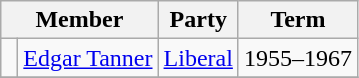<table class="wikitable">
<tr>
<th colspan="2">Member</th>
<th>Party</th>
<th>Term</th>
</tr>
<tr>
<td> </td>
<td><a href='#'>Edgar Tanner</a></td>
<td><a href='#'>Liberal</a></td>
<td>1955–1967</td>
</tr>
<tr>
</tr>
</table>
